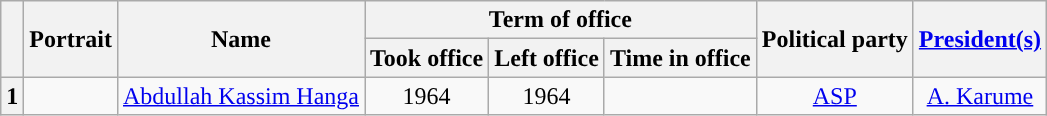<table class="wikitable" style="text-align:center">
<tr>
<th rowspan="2"></th>
<th rowspan="2">Portrait</th>
<th rowspan="2">Name<br></th>
<th colspan="3">Term of office</th>
<th rowspan="2">Political party</th>
<th rowspan="2"><a href='#'>President(s)</a></th>
</tr>
<tr>
<th>Took office</th>
<th>Left office</th>
<th>Time in office</th>
</tr>
<tr>
<th style="background:">1</th>
<td></td>
<td><a href='#'>Abdullah Kassim Hanga</a><br></td>
<td> 1964</td>
<td> 1964</td>
<td></td>
<td><a href='#'>ASP</a></td>
<td><a href='#'>A. Karume</a></td>
</tr>
</table>
